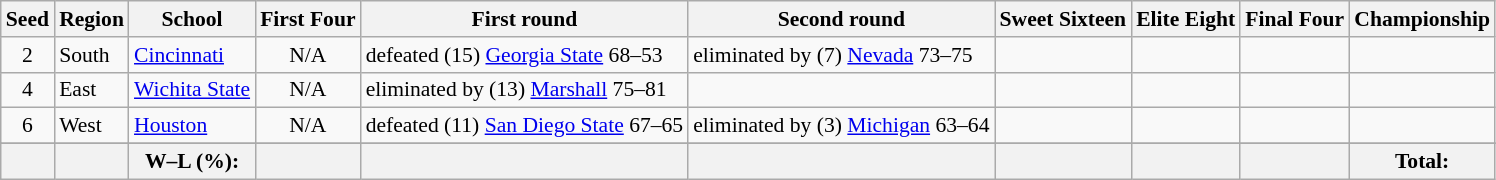<table class="sortable wikitable" style="white-space:nowrap; font-size:90%">
<tr>
<th>Seed</th>
<th>Region</th>
<th>School</th>
<th>First Four</th>
<th>First round</th>
<th>Second round</th>
<th>Sweet Sixteen</th>
<th>Elite Eight</th>
<th>Final Four</th>
<th>Championship</th>
</tr>
<tr>
<td align=center>2</td>
<td>South</td>
<td><a href='#'>Cincinnati</a></td>
<td align=center>N/A</td>
<td>defeated (15) <a href='#'>Georgia State</a> 68–53</td>
<td>eliminated by (7) <a href='#'>Nevada</a> 73–75</td>
<td></td>
<td></td>
<td></td>
<td></td>
</tr>
<tr>
<td align=center>4</td>
<td>East</td>
<td><a href='#'>Wichita State</a></td>
<td align=center>N/A</td>
<td>eliminated by (13) <a href='#'>Marshall</a> 75–81</td>
<td></td>
<td></td>
<td></td>
<td></td>
<td></td>
</tr>
<tr>
<td align=center>6</td>
<td>West</td>
<td><a href='#'>Houston</a></td>
<td align=center>N/A</td>
<td>defeated (11) <a href='#'>San Diego State</a> 67–65</td>
<td>eliminated by (3) <a href='#'>Michigan</a> 63–64</td>
<td></td>
<td></td>
<td></td>
<td></td>
</tr>
<tr>
</tr>
<tr>
<th></th>
<th></th>
<th>W–L (%):</th>
<th></th>
<th></th>
<th></th>
<th></th>
<th></th>
<th></th>
<th> Total: </th>
</tr>
</table>
